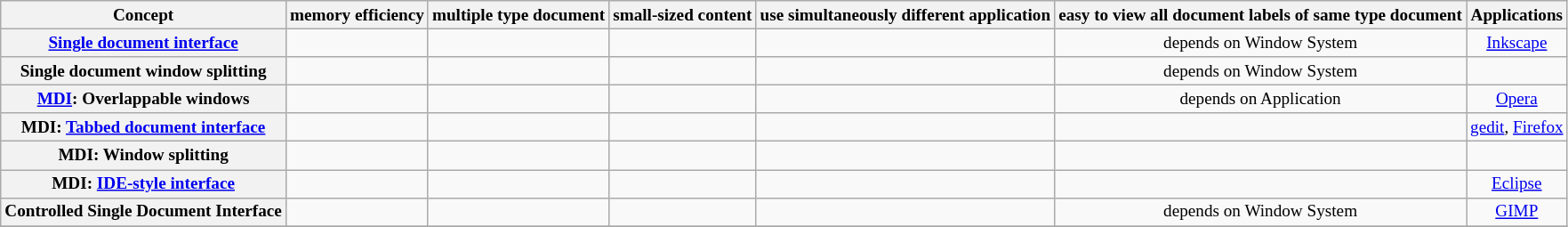<table class="wikitable sortable" style="font-size: 80%; text-align: center; width: auto;">
<tr>
<th>Concept</th>
<th>memory efficiency</th>
<th>multiple type document</th>
<th>small-sized content</th>
<th>use simultaneously different application</th>
<th>easy to view all document labels of same type document</th>
<th>Applications</th>
</tr>
<tr>
<th><a href='#'>Single document interface</a></th>
<td></td>
<td></td>
<td></td>
<td></td>
<td>depends on Window System</td>
<td><a href='#'>Inkscape</a></td>
</tr>
<tr>
<th>Single document window splitting</th>
<td></td>
<td></td>
<td></td>
<td></td>
<td>depends on Window System</td>
<td></td>
</tr>
<tr>
<th><a href='#'>MDI</a>: Overlappable windows</th>
<td></td>
<td></td>
<td></td>
<td></td>
<td>depends on Application</td>
<td><a href='#'>Opera</a></td>
</tr>
<tr>
<th>MDI: <a href='#'>Tabbed document interface</a></th>
<td></td>
<td></td>
<td></td>
<td></td>
<td></td>
<td><a href='#'>gedit</a>, <a href='#'>Firefox</a></td>
</tr>
<tr>
<th>MDI: Window splitting</th>
<td></td>
<td></td>
<td></td>
<td></td>
<td></td>
<td></td>
</tr>
<tr>
<th>MDI: <a href='#'>IDE-style interface</a></th>
<td></td>
<td></td>
<td></td>
<td></td>
<td></td>
<td><a href='#'>Eclipse</a></td>
</tr>
<tr>
<th>Controlled Single Document Interface</th>
<td></td>
<td></td>
<td></td>
<td></td>
<td>depends on Window System</td>
<td><a href='#'>GIMP</a></td>
</tr>
<tr>
</tr>
</table>
